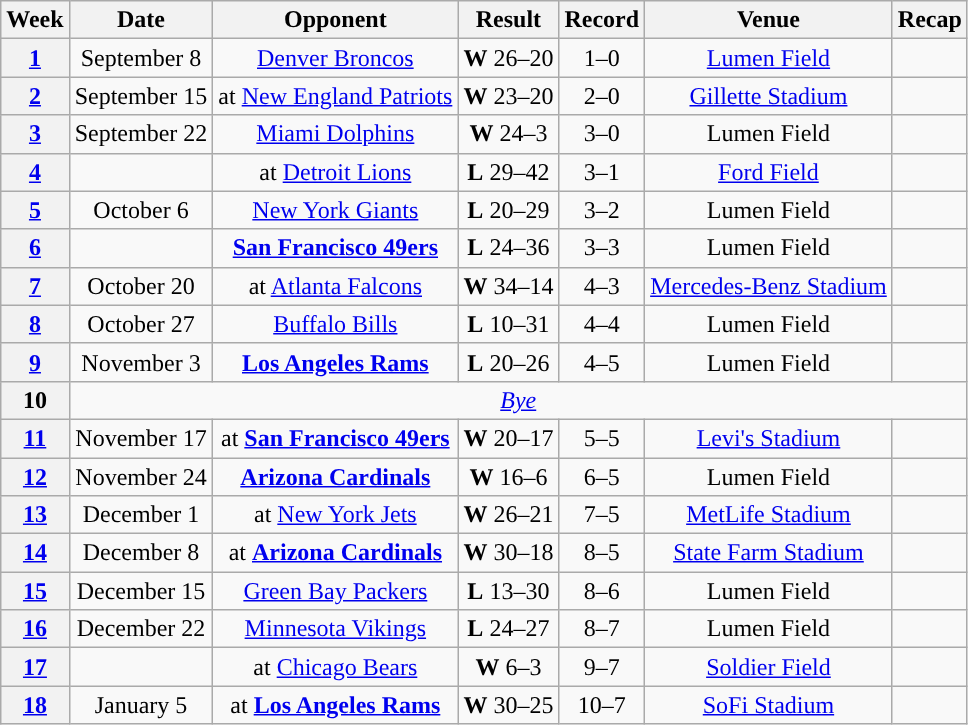<table class="wikitable" style="text-align:center">
<tr>
<th>Week</th>
<th>Date</th>
<th>Opponent</th>
<th>Result</th>
<th>Record</th>
<th>Venue</th>
<th>Recap</th>
</tr>
<tr>
<th><a href='#'>1</a></th>
<td>September 8</td>
<td><a href='#'>Denver Broncos</a></td>
<td><strong>W</strong> 26–20</td>
<td>1–0</td>
<td><a href='#'>Lumen Field</a></td>
<td></td>
</tr>
<tr>
<th><a href='#'>2</a></th>
<td>September 15</td>
<td>at <a href='#'>New England Patriots</a></td>
<td><strong>W</strong> 23–20 </td>
<td>2–0</td>
<td><a href='#'>Gillette Stadium</a></td>
<td></td>
</tr>
<tr>
<th><a href='#'>3</a></th>
<td>September 22</td>
<td><a href='#'>Miami Dolphins</a></td>
<td><strong>W</strong> 24–3</td>
<td>3–0</td>
<td>Lumen Field</td>
<td></td>
</tr>
<tr>
<th><a href='#'>4</a></th>
<td></td>
<td>at <a href='#'>Detroit Lions</a></td>
<td><strong>L</strong> 29–42</td>
<td>3–1</td>
<td><a href='#'>Ford Field</a></td>
<td></td>
</tr>
<tr>
<th><a href='#'>5</a></th>
<td>October 6</td>
<td><a href='#'>New York Giants</a></td>
<td><strong>L</strong> 20–29</td>
<td>3–2</td>
<td>Lumen Field</td>
<td></td>
</tr>
<tr>
<th><a href='#'>6</a></th>
<td></td>
<td><strong><a href='#'>San Francisco 49ers</a></strong></td>
<td><strong>L</strong> 24–36</td>
<td>3–3</td>
<td>Lumen Field</td>
<td></td>
</tr>
<tr>
<th><a href='#'>7</a></th>
<td>October 20</td>
<td>at <a href='#'>Atlanta Falcons</a></td>
<td><strong>W</strong> 34–14</td>
<td>4–3</td>
<td><a href='#'>Mercedes-Benz Stadium</a></td>
<td></td>
</tr>
<tr>
<th><a href='#'>8</a></th>
<td>October 27</td>
<td><a href='#'>Buffalo Bills</a></td>
<td><strong>L</strong> 10–31</td>
<td>4–4</td>
<td>Lumen Field</td>
<td></td>
</tr>
<tr>
<th><a href='#'>9</a></th>
<td>November 3</td>
<td><strong><a href='#'>Los Angeles Rams</a></strong></td>
<td><strong>L</strong> 20–26 </td>
<td>4–5</td>
<td>Lumen Field</td>
<td></td>
</tr>
<tr>
<th>10</th>
<td colspan="6"><em><a href='#'>Bye</a></em></td>
</tr>
<tr>
<th><a href='#'>11</a></th>
<td>November 17</td>
<td>at <strong><a href='#'>San Francisco 49ers</a></strong></td>
<td><strong>W</strong> 20–17</td>
<td>5–5</td>
<td><a href='#'>Levi's Stadium</a></td>
<td></td>
</tr>
<tr>
<th><a href='#'>12</a></th>
<td>November 24</td>
<td><strong><a href='#'>Arizona Cardinals</a></strong></td>
<td><strong>W</strong> 16–6</td>
<td>6–5</td>
<td>Lumen Field</td>
<td></td>
</tr>
<tr>
<th><a href='#'>13</a></th>
<td>December 1</td>
<td>at <a href='#'>New York Jets</a></td>
<td><strong>W</strong> 26–21</td>
<td>7–5</td>
<td><a href='#'>MetLife Stadium</a></td>
<td></td>
</tr>
<tr>
<th><a href='#'>14</a></th>
<td>December 8</td>
<td>at <strong><a href='#'>Arizona Cardinals</a></strong></td>
<td><strong>W</strong> 30–18</td>
<td>8–5</td>
<td><a href='#'>State Farm Stadium</a></td>
<td></td>
</tr>
<tr>
<th><a href='#'>15</a></th>
<td>December 15</td>
<td><a href='#'>Green Bay Packers</a></td>
<td><strong>L</strong> 13–30</td>
<td>8–6</td>
<td>Lumen Field</td>
<td></td>
</tr>
<tr>
<th><a href='#'>16</a></th>
<td>December 22</td>
<td><a href='#'>Minnesota Vikings</a></td>
<td><strong>L</strong> 24–27</td>
<td>8–7</td>
<td>Lumen Field</td>
<td></td>
</tr>
<tr>
<th><a href='#'>17</a></th>
<td></td>
<td>at <a href='#'>Chicago Bears</a></td>
<td><strong>W</strong> 6–3</td>
<td>9–7</td>
<td><a href='#'>Soldier Field</a></td>
<td></td>
</tr>
<tr>
<th><a href='#'>18</a></th>
<td>January 5</td>
<td>at <strong><a href='#'>Los Angeles Rams</a></strong></td>
<td><strong>W</strong> 30–25</td>
<td>10–7</td>
<td><a href='#'>SoFi Stadium</a></td>
<td></td>
</tr>
</table>
